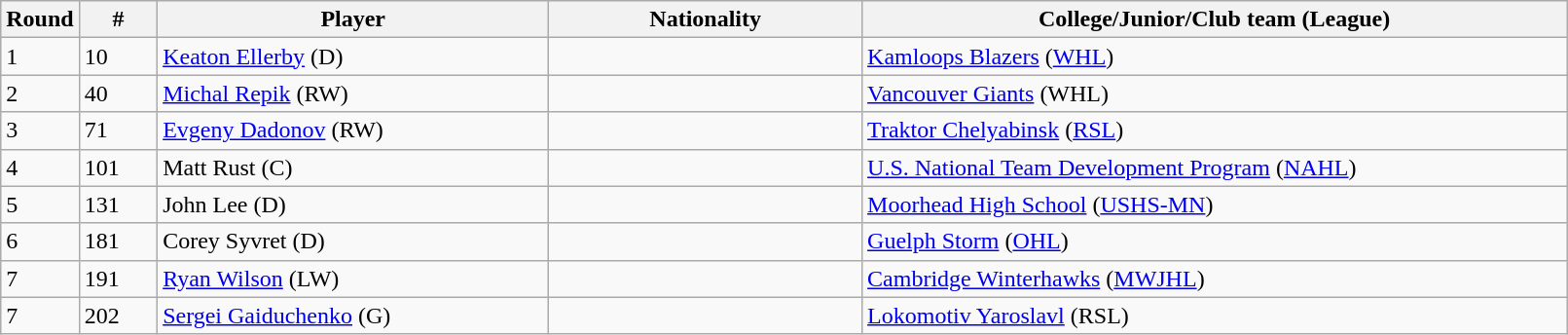<table class="wikitable">
<tr>
<th bgcolor="#DDDDFF" width="5%">Round</th>
<th bgcolor="#DDDDFF" width="5%">#</th>
<th bgcolor="#DDDDFF" width="25%">Player</th>
<th bgcolor="#DDDDFF" width="20%">Nationality</th>
<th bgcolor="#DDDDFF" width="100%">College/Junior/Club team (League)</th>
</tr>
<tr>
<td>1</td>
<td>10</td>
<td><a href='#'>Keaton Ellerby</a> (D)</td>
<td></td>
<td><a href='#'>Kamloops Blazers</a> (<a href='#'>WHL</a>)</td>
</tr>
<tr>
<td>2</td>
<td>40</td>
<td><a href='#'>Michal Repik</a> (RW)</td>
<td></td>
<td><a href='#'>Vancouver Giants</a> (WHL)</td>
</tr>
<tr>
<td>3</td>
<td>71</td>
<td><a href='#'>Evgeny Dadonov</a> (RW)</td>
<td></td>
<td><a href='#'>Traktor Chelyabinsk</a> (<a href='#'>RSL</a>)</td>
</tr>
<tr>
<td>4</td>
<td>101</td>
<td>Matt Rust (C)</td>
<td></td>
<td><a href='#'>U.S. National Team Development Program</a> (<a href='#'>NAHL</a>)</td>
</tr>
<tr>
<td>5</td>
<td>131</td>
<td>John Lee (D)</td>
<td></td>
<td><a href='#'>Moorhead High School</a> (<a href='#'>USHS-MN</a>)</td>
</tr>
<tr>
<td>6</td>
<td>181</td>
<td>Corey Syvret (D)</td>
<td></td>
<td><a href='#'>Guelph Storm</a> (<a href='#'>OHL</a>)</td>
</tr>
<tr>
<td>7</td>
<td>191</td>
<td><a href='#'>Ryan Wilson</a> (LW)</td>
<td></td>
<td><a href='#'>Cambridge Winterhawks</a> (<a href='#'>MWJHL</a>)</td>
</tr>
<tr>
<td>7</td>
<td>202</td>
<td><a href='#'>Sergei Gaiduchenko</a> (G)</td>
<td></td>
<td><a href='#'>Lokomotiv Yaroslavl</a> (RSL)</td>
</tr>
</table>
